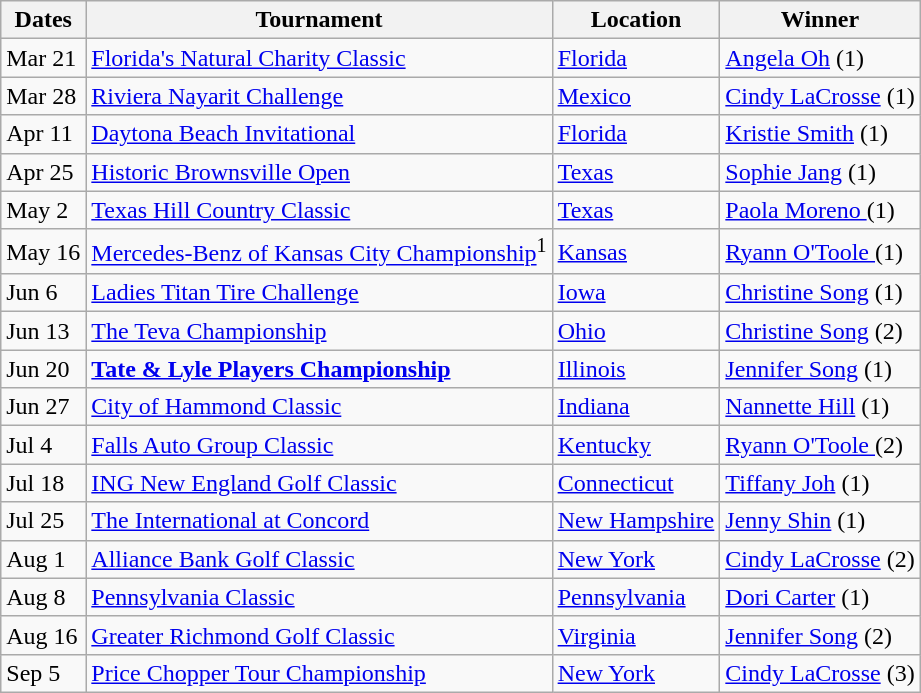<table class="wikitable sortable">
<tr>
<th>Dates</th>
<th>Tournament</th>
<th>Location</th>
<th>Winner</th>
</tr>
<tr>
<td>Mar 21</td>
<td><a href='#'>Florida's Natural Charity Classic</a></td>
<td><a href='#'>Florida</a></td>
<td> <a href='#'>Angela Oh</a> (1)</td>
</tr>
<tr>
<td>Mar 28</td>
<td><a href='#'>Riviera Nayarit Challenge</a></td>
<td><a href='#'>Mexico</a></td>
<td> <a href='#'>Cindy LaCrosse</a> (1)</td>
</tr>
<tr>
<td>Apr 11</td>
<td><a href='#'>Daytona Beach Invitational</a></td>
<td><a href='#'>Florida</a></td>
<td> <a href='#'>Kristie Smith</a> (1)</td>
</tr>
<tr>
<td>Apr 25</td>
<td><a href='#'>Historic Brownsville Open</a></td>
<td><a href='#'>Texas</a></td>
<td> <a href='#'>Sophie Jang</a> (1)</td>
</tr>
<tr>
<td>May 2</td>
<td><a href='#'>Texas Hill Country Classic</a></td>
<td><a href='#'>Texas</a></td>
<td> <a href='#'>Paola Moreno </a> (1)</td>
</tr>
<tr>
<td>May 16</td>
<td><a href='#'>Mercedes-Benz of Kansas City Championship</a><sup>1</sup></td>
<td><a href='#'>Kansas</a></td>
<td> <a href='#'>Ryann O'Toole </a> (1)</td>
</tr>
<tr>
<td>Jun 6</td>
<td><a href='#'>Ladies Titan Tire Challenge</a></td>
<td><a href='#'>Iowa</a></td>
<td> <a href='#'>Christine Song</a> (1)</td>
</tr>
<tr>
<td>Jun 13</td>
<td><a href='#'>The Teva Championship</a></td>
<td><a href='#'>Ohio</a></td>
<td> <a href='#'>Christine Song</a> (2)</td>
</tr>
<tr>
<td>Jun 20</td>
<td><strong><a href='#'>Tate & Lyle Players Championship</a></strong></td>
<td><a href='#'>Illinois</a></td>
<td> <a href='#'>Jennifer Song</a> (1)</td>
</tr>
<tr>
<td>Jun 27</td>
<td><a href='#'>City of Hammond Classic</a></td>
<td><a href='#'>Indiana</a></td>
<td> <a href='#'>Nannette Hill</a> (1)</td>
</tr>
<tr>
<td>Jul 4</td>
<td><a href='#'>Falls Auto Group Classic</a></td>
<td><a href='#'>Kentucky</a></td>
<td> <a href='#'>Ryann O'Toole </a> (2)</td>
</tr>
<tr>
<td>Jul 18</td>
<td><a href='#'>ING New England Golf Classic</a></td>
<td><a href='#'>Connecticut</a></td>
<td> <a href='#'>Tiffany Joh</a> (1)</td>
</tr>
<tr>
<td>Jul 25</td>
<td><a href='#'>The International at Concord</a></td>
<td><a href='#'>New Hampshire</a></td>
<td> <a href='#'>Jenny Shin</a> (1)</td>
</tr>
<tr>
<td>Aug 1</td>
<td><a href='#'>Alliance Bank Golf Classic</a></td>
<td><a href='#'>New York</a></td>
<td> <a href='#'>Cindy LaCrosse</a> (2)</td>
</tr>
<tr>
<td>Aug 8</td>
<td><a href='#'>Pennsylvania Classic</a></td>
<td><a href='#'>Pennsylvania</a></td>
<td> <a href='#'>Dori Carter</a> (1)</td>
</tr>
<tr>
<td>Aug 16</td>
<td><a href='#'>Greater Richmond Golf Classic</a></td>
<td><a href='#'>Virginia</a></td>
<td> <a href='#'>Jennifer Song</a> (2)</td>
</tr>
<tr>
<td>Sep 5</td>
<td><a href='#'>Price Chopper Tour Championship</a></td>
<td><a href='#'>New York</a></td>
<td> <a href='#'>Cindy LaCrosse</a> (3)</td>
</tr>
</table>
